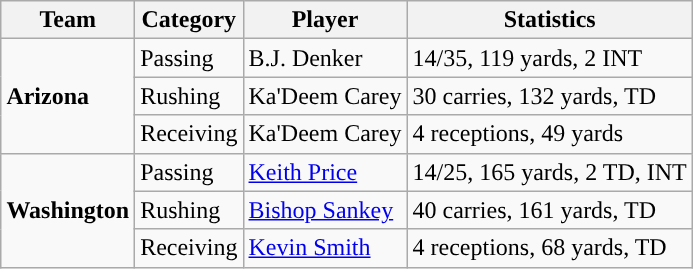<table class="wikitable" style="float: right;">
<tr>
<th>Team</th>
<th>Category</th>
<th>Player</th>
<th>Statistics</th>
</tr>
<tr>
<td rowspan=3><strong>Arizona</strong></td>
<td>Passing</td>
<td>B.J. Denker</td>
<td>14/35, 119 yards, 2 INT</td>
</tr>
<tr>
<td>Rushing</td>
<td>Ka'Deem Carey</td>
<td>30 carries, 132 yards, TD</td>
</tr>
<tr>
<td>Receiving</td>
<td>Ka'Deem Carey</td>
<td>4 receptions, 49 yards</td>
</tr>
<tr>
<td rowspan=3><strong>Washington</strong></td>
<td>Passing</td>
<td><a href='#'>Keith Price</a></td>
<td>14/25, 165 yards, 2 TD, INT</td>
</tr>
<tr>
<td>Rushing</td>
<td><a href='#'>Bishop Sankey</a></td>
<td>40 carries, 161 yards, TD</td>
</tr>
<tr>
<td>Receiving</td>
<td><a href='#'>Kevin Smith</a></td>
<td>4 receptions, 68 yards, TD</td>
</tr>
</table>
